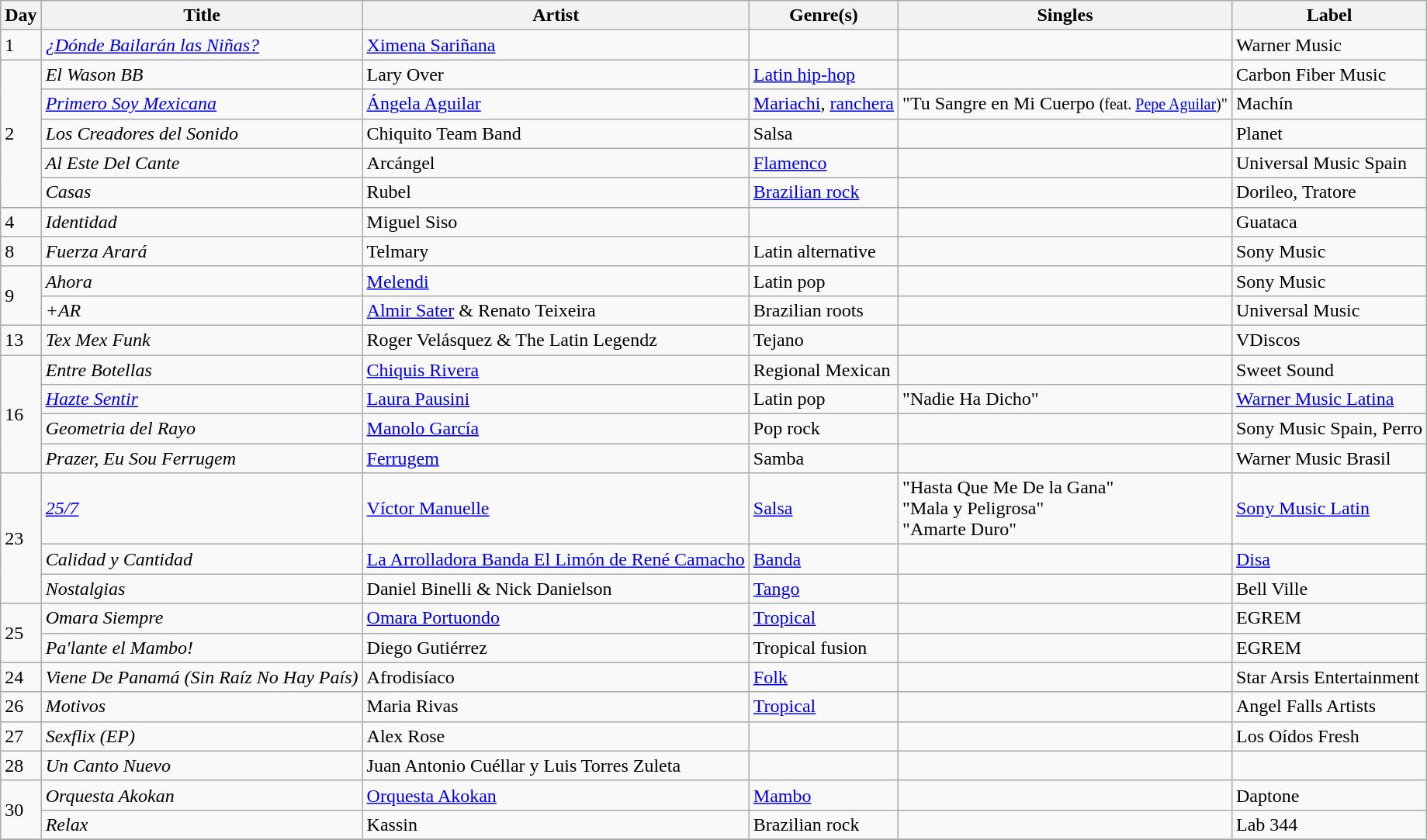<table class="wikitable sortable" style="text-align: left;">
<tr>
<th>Day</th>
<th>Title</th>
<th>Artist</th>
<th>Genre(s)</th>
<th>Singles</th>
<th>Label</th>
</tr>
<tr>
<td>1</td>
<td><em><a href='#'>¿Dónde Bailarán las Niñas?</a></em></td>
<td><a href='#'>Ximena Sariñana</a></td>
<td></td>
<td></td>
<td>Warner Music</td>
</tr>
<tr>
<td rowspan="5">2</td>
<td><em>El Wason BB</em></td>
<td>Lary Over</td>
<td><a href='#'>Latin hip-hop</a></td>
<td></td>
<td>Carbon Fiber Music</td>
</tr>
<tr>
<td><em><a href='#'>Primero Soy Mexicana</a></em></td>
<td><a href='#'>Ángela Aguilar</a></td>
<td><a href='#'>Mariachi</a>, <a href='#'>ranchera</a></td>
<td>"Tu Sangre en Mi Cuerpo <small>(feat. <a href='#'>Pepe Aguilar</a>)"</small></td>
<td>Machín</td>
</tr>
<tr>
<td><em>Los Creadores del Sonido</em></td>
<td>Chiquito Team Band</td>
<td>Salsa</td>
<td></td>
<td>Planet</td>
</tr>
<tr>
<td><em>Al Este Del Cante</em></td>
<td>Arcángel</td>
<td><a href='#'>Flamenco</a></td>
<td></td>
<td>Universal Music Spain</td>
</tr>
<tr>
<td><em>Casas</em></td>
<td>Rubel</td>
<td><a href='#'>Brazilian rock</a></td>
<td></td>
<td>Dorileo, Tratore</td>
</tr>
<tr>
<td>4</td>
<td><em>Identidad</em></td>
<td>Miguel Siso</td>
<td></td>
<td></td>
<td>Guataca</td>
</tr>
<tr>
<td>8</td>
<td><em>Fuerza Arará</em></td>
<td>Telmary</td>
<td>Latin alternative</td>
<td></td>
<td>Sony Music</td>
</tr>
<tr>
<td rowspan="2">9</td>
<td><em>Ahora</em></td>
<td><a href='#'>Melendi</a></td>
<td>Latin pop</td>
<td></td>
<td>Sony Music</td>
</tr>
<tr>
<td><em>+AR</em></td>
<td><a href='#'>Almir Sater</a> & Renato Teixeira</td>
<td>Brazilian roots</td>
<td></td>
<td>Universal Music</td>
</tr>
<tr>
<td>13</td>
<td><em>Tex Mex Funk</em></td>
<td>Roger Velásquez & The Latin Legendz</td>
<td>Tejano</td>
<td></td>
<td>VDiscos</td>
</tr>
<tr>
<td rowspan="4">16</td>
<td><em>Entre Botellas</em></td>
<td><a href='#'>Chiquis Rivera</a></td>
<td>Regional Mexican</td>
<td></td>
<td>Sweet Sound</td>
</tr>
<tr>
<td><em><a href='#'>Hazte Sentir</a></em></td>
<td><a href='#'>Laura Pausini</a></td>
<td>Latin pop</td>
<td>"Nadie Ha Dicho"</td>
<td><a href='#'>Warner Music Latina</a></td>
</tr>
<tr>
<td><em>Geometria del Rayo</em></td>
<td><a href='#'>Manolo García</a></td>
<td>Pop rock</td>
<td></td>
<td>Sony Music Spain, Perro</td>
</tr>
<tr>
<td><em>Prazer, Eu Sou Ferrugem</em></td>
<td><a href='#'>Ferrugem</a></td>
<td>Samba</td>
<td></td>
<td>Warner Music Brasil</td>
</tr>
<tr>
<td rowspan="3">23</td>
<td><em><a href='#'>25/7</a></em></td>
<td><a href='#'>Víctor Manuelle</a></td>
<td><a href='#'>Salsa</a></td>
<td>"Hasta Que Me De la Gana"<br>"Mala y Peligrosa"<br>"Amarte Duro"</td>
<td><a href='#'>Sony Music Latin</a></td>
</tr>
<tr>
<td><em>Calidad y Cantidad</em></td>
<td><a href='#'>La Arrolladora Banda El Limón de René Camacho</a></td>
<td><a href='#'>Banda</a></td>
<td></td>
<td><a href='#'>Disa</a></td>
</tr>
<tr>
<td><em>Nostalgias</em></td>
<td>Daniel Binelli & Nick Danielson</td>
<td><a href='#'>Tango</a></td>
<td></td>
<td>Bell Ville</td>
</tr>
<tr>
<td rowspan="2">25</td>
<td><em>Omara Siempre</em></td>
<td><a href='#'>Omara Portuondo</a></td>
<td><a href='#'>Tropical</a></td>
<td></td>
<td>EGREM</td>
</tr>
<tr>
<td><em>Pa'lante el Mambo!</em></td>
<td>Diego Gutiérrez</td>
<td>Tropical fusion</td>
<td></td>
<td>EGREM</td>
</tr>
<tr>
<td>24</td>
<td><em>Viene De Panamá (Sin Raíz No Hay País)</em></td>
<td>Afrodisíaco</td>
<td><a href='#'>Folk</a></td>
<td></td>
<td>Star Arsis Entertainment</td>
</tr>
<tr>
<td>26</td>
<td><em>Motivos</em></td>
<td>Maria Rivas</td>
<td><a href='#'>Tropical</a></td>
<td></td>
<td>Angel Falls Artists</td>
</tr>
<tr>
<td>27</td>
<td><em>Sexflix (EP)</em></td>
<td>Alex Rose</td>
<td></td>
<td></td>
<td>Los Oídos Fresh</td>
</tr>
<tr>
<td>28</td>
<td><em>Un Canto Nuevo</em></td>
<td>Juan Antonio Cuéllar y Luis Torres Zuleta</td>
<td></td>
<td></td>
<td></td>
</tr>
<tr>
<td rowspan="2">30</td>
<td><em>Orquesta Akokan</em></td>
<td><a href='#'>Orquesta Akokan</a></td>
<td><a href='#'>Mambo</a></td>
<td></td>
<td>Daptone</td>
</tr>
<tr>
<td><em>Relax</em></td>
<td>Kassin</td>
<td>Brazilian rock</td>
<td></td>
<td>Lab 344</td>
</tr>
<tr>
</tr>
</table>
